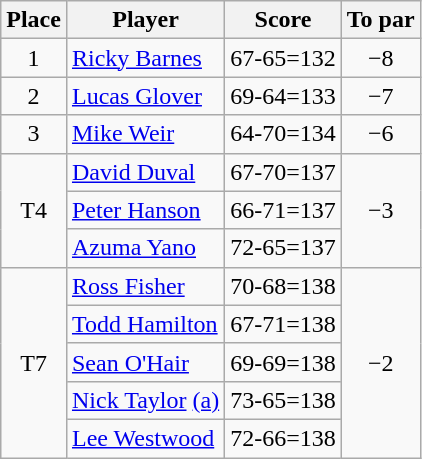<table class="wikitable">
<tr>
<th>Place</th>
<th>Player</th>
<th>Score</th>
<th>To par</th>
</tr>
<tr>
<td align=center>1</td>
<td> <a href='#'>Ricky Barnes</a></td>
<td>67-65=132</td>
<td align=center>−8</td>
</tr>
<tr>
<td align=center>2</td>
<td> <a href='#'>Lucas Glover</a></td>
<td>69-64=133</td>
<td align=center>−7</td>
</tr>
<tr>
<td align=center>3</td>
<td> <a href='#'>Mike Weir</a></td>
<td>64-70=134</td>
<td align=center>−6</td>
</tr>
<tr>
<td rowspan=3 align=center>T4</td>
<td> <a href='#'>David Duval</a></td>
<td>67-70=137</td>
<td rowspan=3 align=center>−3</td>
</tr>
<tr>
<td> <a href='#'>Peter Hanson</a></td>
<td>66-71=137</td>
</tr>
<tr>
<td> <a href='#'>Azuma Yano</a></td>
<td>72-65=137</td>
</tr>
<tr>
<td rowspan=5 align=center>T7</td>
<td> <a href='#'>Ross Fisher</a></td>
<td>70-68=138</td>
<td rowspan=5 align=center>−2</td>
</tr>
<tr>
<td> <a href='#'>Todd Hamilton</a></td>
<td>67-71=138</td>
</tr>
<tr>
<td> <a href='#'>Sean O'Hair</a></td>
<td>69-69=138</td>
</tr>
<tr>
<td> <a href='#'>Nick Taylor</a> <a href='#'>(a)</a></td>
<td>73-65=138</td>
</tr>
<tr>
<td> <a href='#'>Lee Westwood</a></td>
<td>72-66=138</td>
</tr>
</table>
